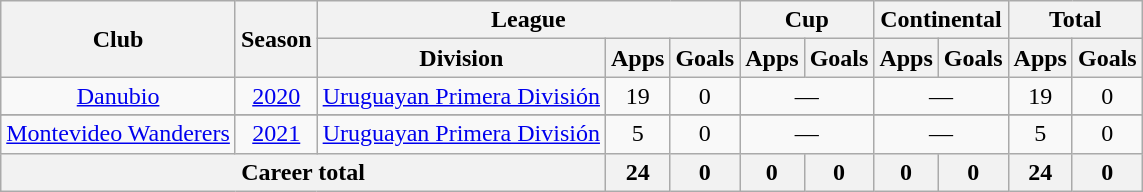<table class="wikitable" Style="text-align: center">
<tr>
<th rowspan="2">Club</th>
<th rowspan="2">Season</th>
<th colspan="3">League</th>
<th colspan="2">Cup</th>
<th colspan="2">Continental</th>
<th colspan="2">Total</th>
</tr>
<tr>
<th>Division</th>
<th>Apps</th>
<th>Goals</th>
<th>Apps</th>
<th>Goals</th>
<th>Apps</th>
<th>Goals</th>
<th>Apps</th>
<th>Goals</th>
</tr>
<tr>
<td rowspan="1"><a href='#'>Danubio</a></td>
<td><a href='#'>2020</a></td>
<td rowspan="1"><a href='#'>Uruguayan Primera División</a></td>
<td>19</td>
<td>0</td>
<td colspan="2">—</td>
<td colspan="2">—</td>
<td>19</td>
<td>0</td>
</tr>
<tr>
</tr>
<tr>
<td rowspan="1"><a href='#'>Montevideo Wanderers</a></td>
<td><a href='#'>2021</a></td>
<td rowspan="1"><a href='#'>Uruguayan Primera División</a></td>
<td>5</td>
<td>0</td>
<td colspan="2">—</td>
<td colspan="2">—</td>
<td>5</td>
<td>0</td>
</tr>
<tr>
<th colspan="3">Career total</th>
<th>24</th>
<th>0</th>
<th>0</th>
<th>0</th>
<th>0</th>
<th>0</th>
<th>24</th>
<th>0</th>
</tr>
</table>
